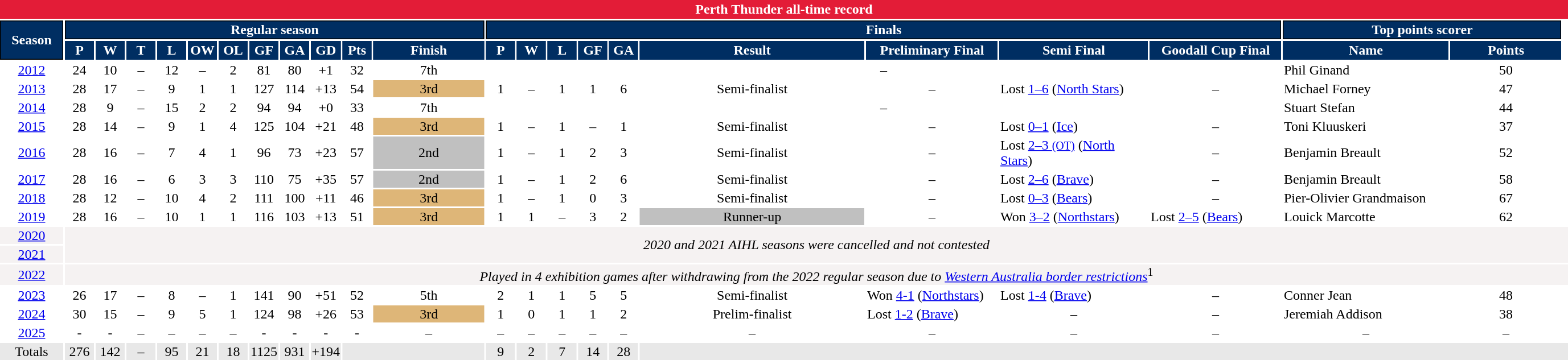<table class="toccolours" style="width:115em;text-align: center">
<tr>
<th colspan="24" style="background:#e31c37;color:white;border:#e31c37 1px solid">Perth Thunder all-time record</th>
</tr>
<tr>
<th rowspan="2" style="background:#002e62;color:white;border:#000000 1px solid; width: 70px">Season</th>
<th colspan="11" style="background:#002e62;color:white;border:#000000 1px solid">Regular season</th>
<th colspan="9" style="background:#002e62;color:white;border:#000000 1px solid">Finals</th>
<th colspan="2" style="background:#002e62;color:white;border:#000000 1px solid">Top points scorer</th>
</tr>
<tr>
<th style="background:#002e62;color:white;border:#002e62 1px solid; width: 30px">P</th>
<th style="background:#002e62;color:white;border:#002e62 1px solid; width: 30px">W</th>
<th style="background:#002e62;color:white;border:#002e62 1px solid; width: 30px">T</th>
<th style="background:#002e62;color:white;border:#002e62 1px solid; width: 30px">L</th>
<th style="background:#002e62;color:white;border:#002e62 1px solid; width: 30px">OW</th>
<th style="background:#002e62;color:white;border:#002e62 1px solid; width: 30px">OL</th>
<th style="background:#002e62;color:white;border:#002e62 1px solid; width: 30px">GF</th>
<th style="background:#002e62;color:white;border:#002e62 1px solid; width: 30px">GA</th>
<th style="background:#002e62;color:white;border:#002e62 1px solid; width: 30px">GD</th>
<th style="background:#002e62;color:white;border:#002e62 1px solid; width: 30px">Pts</th>
<th style="background:#002e62;color:white;border:#002e62 1px solid">Finish</th>
<th style="background:#002e62;color:white;border:#002e62 1px solid; width: 30px">P</th>
<th style="background:#002e62;color:white;border:#002e62 1px solid; width: 30px">W</th>
<th style="background:#002e62;color:white;border:#002e62 1px solid; width: 30px">L</th>
<th style="background:#002e62;color:white;border:#002e62 1px solid; width: 30px">GF</th>
<th style="background:#002e62;color:white;border:#002e62 1px solid; width: 30px">GA</th>
<th style="background:#002e62;color:white;border:#002e62 1px solid">Result</th>
<th style="background:#002e62;color:white;border:#002e62 1px solid; width: 150px">Preliminary Final</th>
<th style="background:#002e62;color:white;border:#002e62 1px solid; width: 170px">Semi Final</th>
<th style="background:#002e62;color:white;border:#002e62 1px solid; width: 150px">Goodall Cup Final</th>
<th style="background:#002e62;color:white;border:#002e62 1px solid; width: 190px">Name</th>
<th style="background:#002e62;color:white;border:#002e62 1px solid">Points</th>
</tr>
<tr>
<td><a href='#'>2012</a></td>
<td>24</td>
<td>10</td>
<td>–</td>
<td>12</td>
<td>–</td>
<td>2</td>
<td>81</td>
<td>80</td>
<td>+1</td>
<td>32</td>
<td>7th</td>
<td colspan="9">–</td>
<td align="left"> Phil Ginand</td>
<td>50</td>
</tr>
<tr>
<td><a href='#'>2013</a></td>
<td>28</td>
<td>17</td>
<td>–</td>
<td>9</td>
<td>1</td>
<td>1</td>
<td>127</td>
<td>114</td>
<td>+13</td>
<td>54</td>
<td bgcolor="#deb678">3rd</td>
<td>1</td>
<td>–</td>
<td>1</td>
<td>1</td>
<td>6</td>
<td>Semi-finalist</td>
<td>–</td>
<td align="left">Lost <a href='#'>1–6</a> (<a href='#'>North Stars</a>)</td>
<td>–</td>
<td align="left"> Michael Forney</td>
<td>47</td>
</tr>
<tr>
<td><a href='#'>2014</a></td>
<td>28</td>
<td>9</td>
<td>–</td>
<td>15</td>
<td>2</td>
<td>2</td>
<td>94</td>
<td>94</td>
<td>+0</td>
<td>33</td>
<td>7th</td>
<td colspan="9">–</td>
<td align="left"> Stuart Stefan</td>
<td>44</td>
</tr>
<tr>
<td><a href='#'>2015</a></td>
<td>28</td>
<td>14</td>
<td>–</td>
<td>9</td>
<td>1</td>
<td>4</td>
<td>125</td>
<td>104</td>
<td>+21</td>
<td>48</td>
<td bgcolor="#deb678">3rd</td>
<td>1</td>
<td>–</td>
<td>1</td>
<td>–</td>
<td>1</td>
<td>Semi-finalist</td>
<td>–</td>
<td align="left">Lost <a href='#'>0–1</a> (<a href='#'>Ice</a>)</td>
<td>–</td>
<td align="left"> Toni Kluuskeri</td>
<td>37</td>
</tr>
<tr>
<td><a href='#'>2016</a></td>
<td>28</td>
<td>16</td>
<td>–</td>
<td>7</td>
<td>4</td>
<td>1</td>
<td>96</td>
<td>73</td>
<td>+23</td>
<td>57</td>
<td bgcolor="silver">2nd</td>
<td>1</td>
<td>–</td>
<td>1</td>
<td>2</td>
<td>3</td>
<td>Semi-finalist</td>
<td>–</td>
<td align="left">Lost <a href='#'>2–3 <small>(OT)</small></a> (<a href='#'>North Stars</a>)</td>
<td>–</td>
<td align="left"> Benjamin Breault</td>
<td>52</td>
</tr>
<tr>
<td><a href='#'>2017</a></td>
<td>28</td>
<td>16</td>
<td>–</td>
<td>6</td>
<td>3</td>
<td>3</td>
<td>110</td>
<td>75</td>
<td>+35</td>
<td>57</td>
<td bgcolor="silver">2nd</td>
<td>1</td>
<td>–</td>
<td>1</td>
<td>2</td>
<td>6</td>
<td>Semi-finalist</td>
<td>–</td>
<td align="left">Lost <a href='#'>2–6</a> (<a href='#'>Brave</a>)</td>
<td>–</td>
<td align="left"> Benjamin Breault</td>
<td>58</td>
</tr>
<tr>
<td><a href='#'>2018</a></td>
<td>28</td>
<td>12</td>
<td>–</td>
<td>10</td>
<td>4</td>
<td>2</td>
<td>111</td>
<td>100</td>
<td>+11</td>
<td>46</td>
<td bgcolor="#deb678">3rd</td>
<td>1</td>
<td>–</td>
<td>1</td>
<td>0</td>
<td>3</td>
<td>Semi-finalist</td>
<td>–</td>
<td align="left">Lost <a href='#'>0–3</a> (<a href='#'>Bears</a>)</td>
<td>–</td>
<td align="left"> Pier-Olivier Grandmaison</td>
<td>67</td>
</tr>
<tr>
<td><a href='#'>2019</a></td>
<td>28</td>
<td>16</td>
<td>–</td>
<td>10</td>
<td>1</td>
<td>1</td>
<td>116</td>
<td>103</td>
<td>+13</td>
<td>51</td>
<td bgcolor="#deb678">3rd</td>
<td>1</td>
<td>1</td>
<td>–</td>
<td>3</td>
<td>2</td>
<td bgcolor="silver">Runner-up</td>
<td>–</td>
<td align="left">Won <a href='#'>3–2</a> (<a href='#'>Northstars</a>)</td>
<td align="left">Lost <a href='#'>2–5</a> (<a href='#'>Bears</a>)</td>
<td align="left"> Louick Marcotte</td>
<td>62</td>
</tr>
<tr>
<td bgcolor="#f5f2f2"><a href='#'>2020</a></td>
<td colspan="23" rowspan="2" bgcolor="#f5f2f2"><em>2020 and 2021 AIHL seasons were cancelled and not contested</em></td>
</tr>
<tr>
<td bgcolor="#f5f2f2"><a href='#'>2021</a></td>
</tr>
<tr>
<td bgcolor="#f5f2f2"><a href='#'>2022</a></td>
<td colspan="23" bgcolor="#f5f2f2"><em>Played in 4 exhibition games after withdrawing from the 2022 regular season due to <a href='#'>Western Australia border restrictions</a></em><sup>1</sup></td>
</tr>
<tr>
<td><a href='#'>2023</a></td>
<td>26</td>
<td>17</td>
<td>–</td>
<td>8</td>
<td>–</td>
<td>1</td>
<td>141</td>
<td>90</td>
<td>+51</td>
<td>52</td>
<td>5th</td>
<td>2</td>
<td>1</td>
<td>1</td>
<td>5</td>
<td>5</td>
<td>Semi-finalist</td>
<td align="left">Won <a href='#'>4-1</a> (<a href='#'>Northstars</a>)</td>
<td align="left">Lost <a href='#'>1-4</a> (<a href='#'>Brave</a>)</td>
<td>–</td>
<td align="left"> Conner Jean</td>
<td>48</td>
<td></td>
</tr>
<tr>
<td><a href='#'>2024</a></td>
<td>30</td>
<td>15</td>
<td>–</td>
<td>9</td>
<td>5</td>
<td>1</td>
<td>124</td>
<td>98</td>
<td>+26</td>
<td>53</td>
<td bgcolor="#deb678">3rd</td>
<td>1</td>
<td>0</td>
<td>1</td>
<td>1</td>
<td>2</td>
<td>Prelim-finalist</td>
<td align="left">Lost <a href='#'>1-2</a> (<a href='#'>Brave</a>)</td>
<td>–</td>
<td>–</td>
<td align="left"> Jeremiah Addison</td>
<td>38</td>
</tr>
<tr>
<td><a href='#'>2025</a></td>
<td>-</td>
<td>-</td>
<td>–</td>
<td>–</td>
<td>–</td>
<td>–</td>
<td>-</td>
<td>-</td>
<td>-</td>
<td>-</td>
<td>–</td>
<td>–</td>
<td>–</td>
<td>–</td>
<td>–</td>
<td>–</td>
<td>–</td>
<td>–</td>
<td>–</td>
<td>–</td>
<td>–</td>
<td>–</td>
</tr>
<tr>
<td bgcolor="#e8e8e8">Totals</td>
<td bgcolor="#e8e8e8">276</td>
<td bgcolor="#e8e8e8">142</td>
<td bgcolor="#e8e8e8">–</td>
<td bgcolor="#e8e8e8">95</td>
<td bgcolor="#e8e8e8">21</td>
<td bgcolor="#e8e8e8">18</td>
<td bgcolor="#e8e8e8">1125</td>
<td bgcolor="#e8e8e8">931</td>
<td bgcolor="#e8e8e8">+194</td>
<td colspan="2" bgcolor="#e8e8e8"></td>
<td bgcolor="#e8e8e8">9</td>
<td bgcolor="#e8e8e8">2</td>
<td bgcolor="#e8e8e8">7</td>
<td bgcolor="#e8e8e8">14</td>
<td bgcolor="#e8e8e8">28</td>
<td colspan="7" bgcolor="#e8e8e8"></td>
</tr>
<tr>
</tr>
</table>
